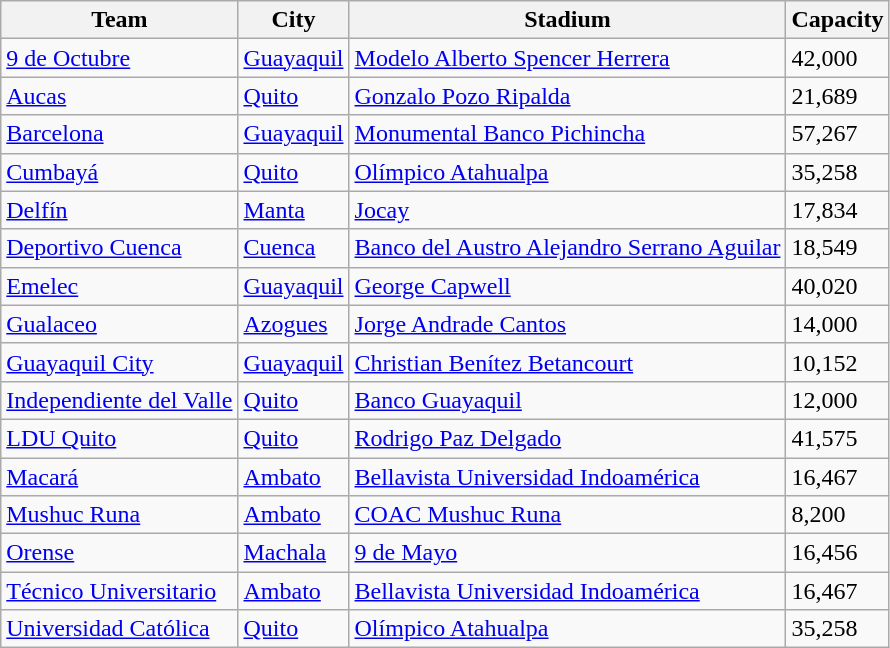<table class="wikitable sortable">
<tr>
<th>Team</th>
<th>City</th>
<th>Stadium</th>
<th>Capacity</th>
</tr>
<tr>
<td><a href='#'>9 de Octubre</a></td>
<td><a href='#'>Guayaquil</a></td>
<td><a href='#'>Modelo Alberto Spencer Herrera</a></td>
<td>42,000</td>
</tr>
<tr>
<td><a href='#'>Aucas</a></td>
<td><a href='#'>Quito</a></td>
<td><a href='#'>Gonzalo Pozo Ripalda</a></td>
<td>21,689</td>
</tr>
<tr>
<td><a href='#'>Barcelona</a></td>
<td><a href='#'>Guayaquil</a></td>
<td><a href='#'>Monumental Banco Pichincha</a></td>
<td>57,267</td>
</tr>
<tr>
<td><a href='#'>Cumbayá</a></td>
<td><a href='#'>Quito</a></td>
<td><a href='#'>Olímpico Atahualpa</a></td>
<td>35,258</td>
</tr>
<tr>
<td><a href='#'>Delfín</a></td>
<td><a href='#'>Manta</a></td>
<td><a href='#'>Jocay</a></td>
<td>17,834</td>
</tr>
<tr>
<td><a href='#'>Deportivo Cuenca</a></td>
<td><a href='#'>Cuenca</a></td>
<td><a href='#'>Banco del Austro Alejandro Serrano Aguilar</a></td>
<td>18,549</td>
</tr>
<tr>
<td><a href='#'>Emelec</a></td>
<td><a href='#'>Guayaquil</a></td>
<td><a href='#'>George Capwell</a></td>
<td>40,020</td>
</tr>
<tr>
<td><a href='#'>Gualaceo</a></td>
<td><a href='#'>Azogues</a></td>
<td><a href='#'>Jorge Andrade Cantos</a></td>
<td>14,000</td>
</tr>
<tr>
<td><a href='#'>Guayaquil City</a></td>
<td><a href='#'>Guayaquil</a></td>
<td><a href='#'>Christian Benítez Betancourt</a></td>
<td>10,152</td>
</tr>
<tr>
<td><a href='#'>Independiente del Valle</a></td>
<td><a href='#'>Quito</a></td>
<td><a href='#'>Banco Guayaquil</a></td>
<td>12,000</td>
</tr>
<tr>
<td><a href='#'>LDU Quito</a></td>
<td><a href='#'>Quito</a></td>
<td><a href='#'>Rodrigo Paz Delgado</a></td>
<td>41,575</td>
</tr>
<tr>
<td><a href='#'>Macará</a></td>
<td><a href='#'>Ambato</a></td>
<td><a href='#'>Bellavista Universidad Indoamérica</a></td>
<td>16,467</td>
</tr>
<tr>
<td><a href='#'>Mushuc Runa</a></td>
<td><a href='#'>Ambato</a></td>
<td><a href='#'>COAC Mushuc Runa</a></td>
<td>8,200</td>
</tr>
<tr>
<td><a href='#'>Orense</a></td>
<td><a href='#'>Machala</a></td>
<td><a href='#'>9 de Mayo</a></td>
<td>16,456</td>
</tr>
<tr>
<td><a href='#'>Técnico Universitario</a></td>
<td><a href='#'>Ambato</a></td>
<td><a href='#'>Bellavista Universidad Indoamérica</a></td>
<td>16,467</td>
</tr>
<tr>
<td><a href='#'>Universidad Católica</a></td>
<td><a href='#'>Quito</a></td>
<td><a href='#'>Olímpico Atahualpa</a></td>
<td>35,258</td>
</tr>
</table>
